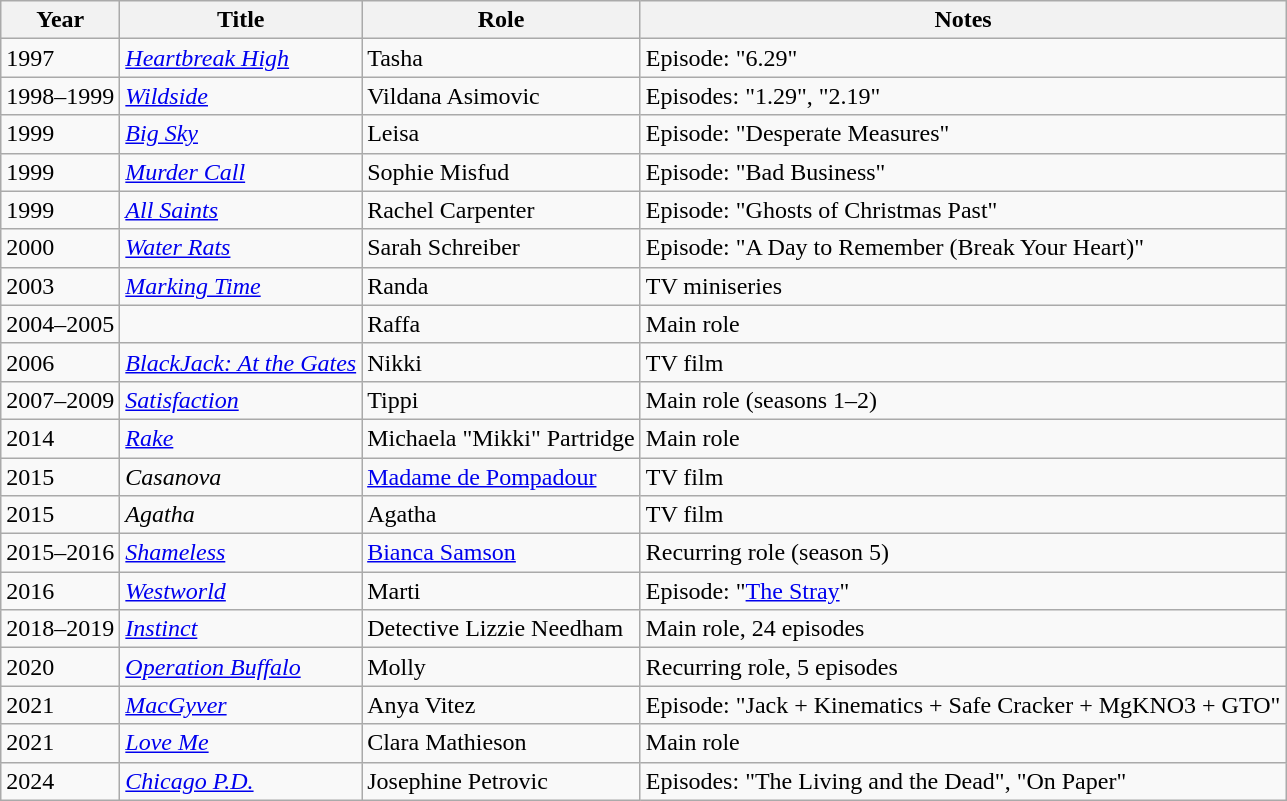<table class="wikitable sortable">
<tr>
<th>Year</th>
<th>Title</th>
<th>Role</th>
<th class="unsortable">Notes</th>
</tr>
<tr>
<td>1997</td>
<td><em><a href='#'>Heartbreak High</a></em></td>
<td>Tasha</td>
<td>Episode: "6.29"</td>
</tr>
<tr>
<td>1998–1999</td>
<td><em><a href='#'>Wildside</a></em></td>
<td>Vildana Asimovic</td>
<td>Episodes: "1.29", "2.19"</td>
</tr>
<tr>
<td>1999</td>
<td><em><a href='#'>Big Sky</a></em></td>
<td>Leisa</td>
<td>Episode: "Desperate Measures"</td>
</tr>
<tr>
<td>1999</td>
<td><em><a href='#'>Murder Call</a></em></td>
<td>Sophie Misfud</td>
<td>Episode: "Bad Business"</td>
</tr>
<tr>
<td>1999</td>
<td><em><a href='#'>All Saints</a></em></td>
<td>Rachel Carpenter</td>
<td>Episode: "Ghosts of Christmas Past"</td>
</tr>
<tr>
<td>2000</td>
<td><em><a href='#'>Water Rats</a></em></td>
<td>Sarah Schreiber</td>
<td>Episode: "A Day to Remember (Break Your Heart)"</td>
</tr>
<tr>
<td>2003</td>
<td><em><a href='#'>Marking Time</a></em></td>
<td>Randa</td>
<td>TV miniseries</td>
</tr>
<tr>
<td>2004–2005</td>
<td><em></em></td>
<td>Raffa</td>
<td>Main role</td>
</tr>
<tr>
<td>2006</td>
<td><em><a href='#'>BlackJack: At the Gates</a></em></td>
<td>Nikki</td>
<td>TV film</td>
</tr>
<tr>
<td>2007–2009</td>
<td><em><a href='#'>Satisfaction</a></em></td>
<td>Tippi</td>
<td>Main role (seasons 1–2)</td>
</tr>
<tr>
<td>2014</td>
<td><em><a href='#'>Rake</a></em></td>
<td>Michaela "Mikki" Partridge</td>
<td>Main role</td>
</tr>
<tr>
<td>2015</td>
<td><em>Casanova</em></td>
<td><a href='#'>Madame de Pompadour</a></td>
<td>TV film</td>
</tr>
<tr>
<td>2015</td>
<td><em>Agatha</em></td>
<td>Agatha</td>
<td>TV film</td>
</tr>
<tr>
<td>2015–2016</td>
<td><em><a href='#'>Shameless</a></em></td>
<td><a href='#'>Bianca Samson</a></td>
<td>Recurring role (season 5)</td>
</tr>
<tr>
<td>2016</td>
<td><em><a href='#'>Westworld</a></em></td>
<td>Marti</td>
<td>Episode: "<a href='#'>The Stray</a>"</td>
</tr>
<tr>
<td>2018–2019</td>
<td><em><a href='#'>Instinct</a></em></td>
<td>Detective Lizzie Needham</td>
<td>Main role, 24 episodes</td>
</tr>
<tr>
<td>2020</td>
<td><em><a href='#'>Operation Buffalo</a></em></td>
<td>Molly</td>
<td>Recurring role, 5 episodes</td>
</tr>
<tr>
<td>2021</td>
<td><em><a href='#'>MacGyver</a></em></td>
<td>Anya Vitez</td>
<td>Episode: "Jack + Kinematics + Safe Cracker + MgKNO3 + GTO"</td>
</tr>
<tr>
<td>2021</td>
<td><em><a href='#'>Love Me</a></em></td>
<td>Clara Mathieson</td>
<td>Main role</td>
</tr>
<tr>
<td>2024</td>
<td><em><a href='#'>Chicago P.D.</a></em></td>
<td>Josephine Petrovic</td>
<td>Episodes: "The Living and the Dead", "On Paper"</td>
</tr>
</table>
